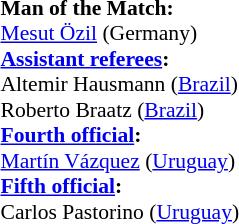<table style="width:50%; font-size:90%;">
<tr>
<td><br><strong>Man of the Match:</strong>
<br><a href='#'>Mesut Özil</a> (Germany)<br><strong><a href='#'>Assistant referees</a>:</strong>
<br>Altemir Hausmann (<a href='#'>Brazil</a>)
<br>Roberto Braatz (<a href='#'>Brazil</a>)
<br><strong><a href='#'>Fourth official</a>:</strong>
<br><a href='#'>Martín Vázquez</a> (<a href='#'>Uruguay</a>)
<br><strong><a href='#'>Fifth official</a>:</strong>
<br>Carlos Pastorino (<a href='#'>Uruguay</a>)</td>
</tr>
</table>
